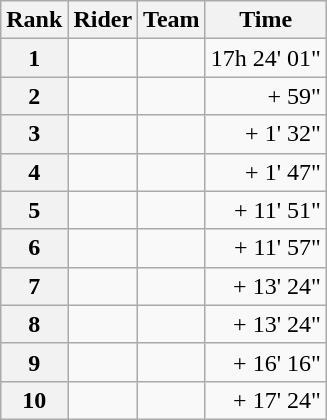<table class="wikitable" margin-bottom:0;">
<tr>
<th scope="col">Rank</th>
<th scope="col">Rider</th>
<th scope="col">Team</th>
<th scope="col">Time</th>
</tr>
<tr>
<th scope="row">1</th>
<td> </td>
<td></td>
<td align="right">17h 24' 01"</td>
</tr>
<tr>
<th scope="row">2</th>
<td></td>
<td></td>
<td align="right">+ 59"</td>
</tr>
<tr>
<th scope="row">3</th>
<td></td>
<td></td>
<td align="right">+ 1' 32"</td>
</tr>
<tr>
<th scope="row">4</th>
<td></td>
<td></td>
<td align="right">+ 1' 47"</td>
</tr>
<tr>
<th scope="row">5</th>
<td></td>
<td></td>
<td align="right">+ 11' 51"</td>
</tr>
<tr>
<th scope="row">6</th>
<td></td>
<td></td>
<td align="right">+ 11' 57"</td>
</tr>
<tr>
<th scope="row">7</th>
<td></td>
<td></td>
<td align="right">+ 13' 24"</td>
</tr>
<tr>
<th scope="row">8</th>
<td></td>
<td></td>
<td align="right">+ 13' 24"</td>
</tr>
<tr>
<th scope="row">9</th>
<td></td>
<td></td>
<td align="right">+ 16' 16"</td>
</tr>
<tr>
<th scope="row">10</th>
<td></td>
<td></td>
<td align="right">+ 17' 24"</td>
</tr>
</table>
